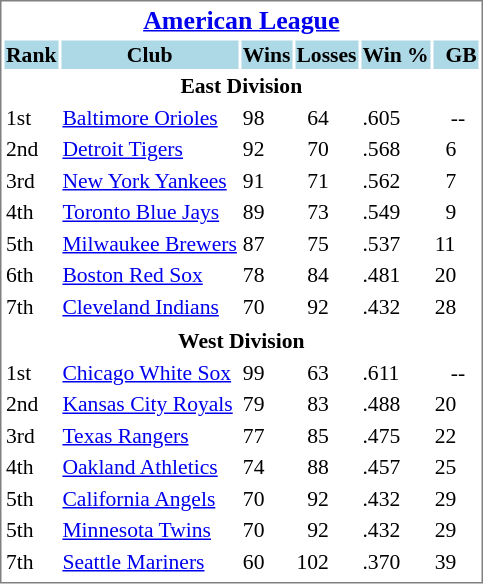<table cellpadding="1" style="width:auto;font-size: 90%; border: 1px solid gray;">
<tr align="center" style="font-size: larger;">
<th colspan=6><a href='#'>American League</a></th>
</tr>
<tr style="background:lightblue;">
<th>Rank</th>
<th>Club</th>
<th>Wins</th>
<th>Losses</th>
<th>Win %</th>
<th>  GB</th>
</tr>
<tr align="center" style="vertical-align: middle;" style="background:lightblue;">
<th colspan=6>East Division</th>
</tr>
<tr>
<td>1st</td>
<td><a href='#'>Baltimore Orioles</a></td>
<td>98</td>
<td>  64</td>
<td>.605</td>
<td>   --</td>
</tr>
<tr>
<td>2nd</td>
<td><a href='#'>Detroit Tigers</a></td>
<td>92</td>
<td>  70</td>
<td>.568</td>
<td>  6</td>
</tr>
<tr>
<td>3rd</td>
<td><a href='#'>New York Yankees</a></td>
<td>91</td>
<td>  71</td>
<td>.562</td>
<td>  7</td>
</tr>
<tr>
<td>4th</td>
<td><a href='#'>Toronto Blue Jays</a></td>
<td>89</td>
<td>  73</td>
<td>.549</td>
<td>  9</td>
</tr>
<tr>
<td>5th</td>
<td><a href='#'>Milwaukee Brewers</a></td>
<td>87</td>
<td>  75</td>
<td>.537</td>
<td>11</td>
</tr>
<tr>
<td>6th</td>
<td><a href='#'>Boston Red Sox</a></td>
<td>78</td>
<td>  84</td>
<td>.481</td>
<td>20</td>
</tr>
<tr>
<td>7th</td>
<td><a href='#'>Cleveland Indians</a></td>
<td>70</td>
<td>  92</td>
<td>.432</td>
<td>28</td>
</tr>
<tr>
</tr>
<tr align="center" style="vertical-align: middle;" style="background:lightblue;">
<th colspan=6>West Division</th>
</tr>
<tr>
<td>1st</td>
<td><a href='#'>Chicago White Sox</a></td>
<td>99</td>
<td>  63</td>
<td>.611</td>
<td>   --</td>
</tr>
<tr>
<td>2nd</td>
<td><a href='#'>Kansas City Royals</a></td>
<td>79</td>
<td>  83</td>
<td>.488</td>
<td>20</td>
</tr>
<tr>
<td>3rd</td>
<td><a href='#'>Texas Rangers</a></td>
<td>77</td>
<td>  85</td>
<td>.475</td>
<td>22</td>
</tr>
<tr>
<td>4th</td>
<td><a href='#'>Oakland Athletics</a></td>
<td>74</td>
<td>  88</td>
<td>.457</td>
<td>25</td>
</tr>
<tr>
<td>5th</td>
<td><a href='#'>California Angels</a></td>
<td>70</td>
<td>  92</td>
<td>.432</td>
<td>29</td>
</tr>
<tr>
<td>5th</td>
<td><a href='#'>Minnesota Twins</a></td>
<td>70</td>
<td>  92</td>
<td>.432</td>
<td>29</td>
</tr>
<tr>
<td>7th</td>
<td><a href='#'>Seattle Mariners</a></td>
<td>60</td>
<td>102</td>
<td>.370</td>
<td>39</td>
</tr>
<tr>
</tr>
</table>
